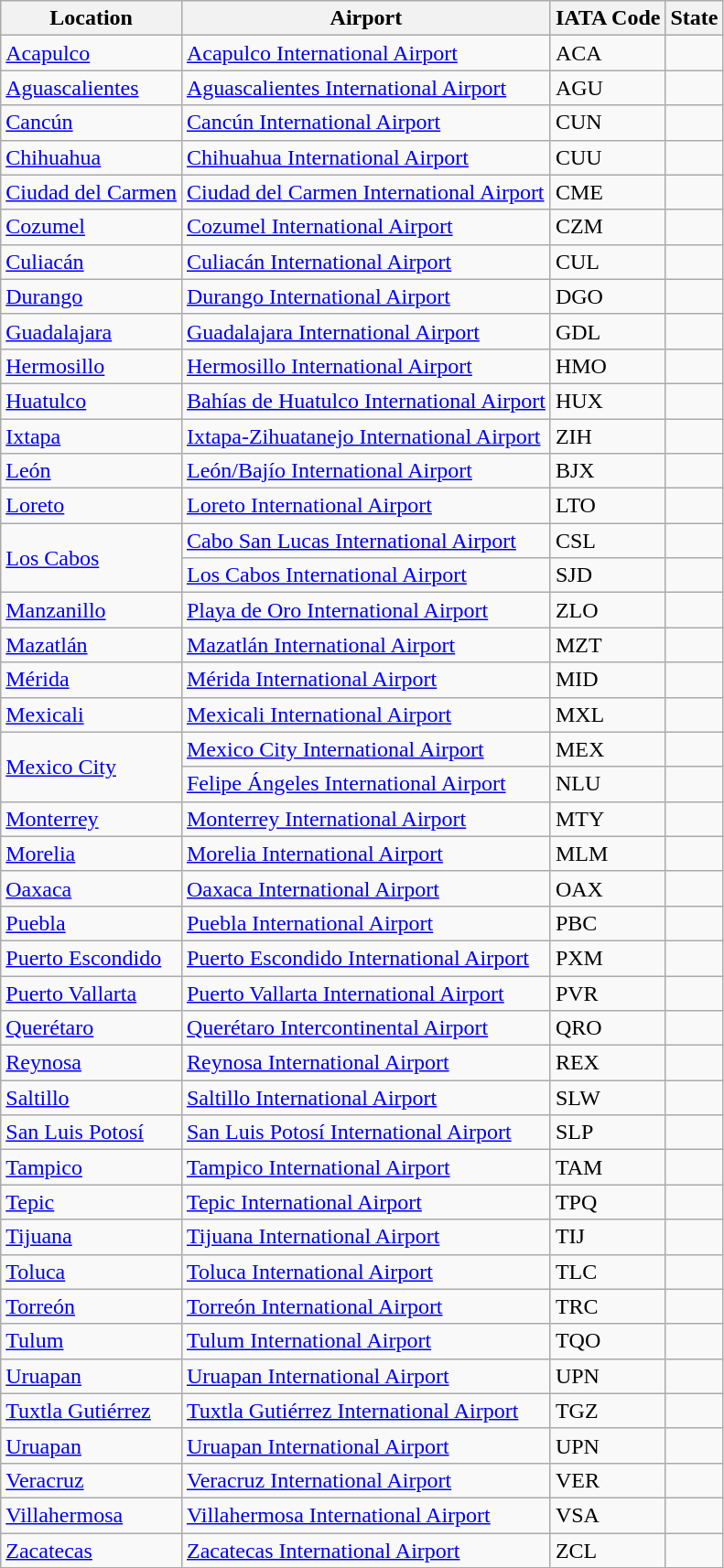<table class="wikitable sortable">
<tr>
<th>Location</th>
<th>Airport</th>
<th>IATA Code</th>
<th>State</th>
</tr>
<tr>
<td><a href='#'>Acapulco</a></td>
<td><a href='#'>Acapulco International Airport</a></td>
<td>ACA</td>
<td></td>
</tr>
<tr>
<td><a href='#'>Aguascalientes</a></td>
<td><a href='#'>Aguascalientes International Airport</a></td>
<td>AGU</td>
<td></td>
</tr>
<tr>
<td><a href='#'>Cancún</a></td>
<td><a href='#'>Cancún International Airport</a></td>
<td>CUN</td>
<td></td>
</tr>
<tr>
<td><a href='#'>Chihuahua</a></td>
<td><a href='#'>Chihuahua International Airport</a></td>
<td>CUU</td>
<td></td>
</tr>
<tr>
<td><a href='#'>Ciudad del Carmen</a></td>
<td><a href='#'>Ciudad del Carmen International Airport</a></td>
<td>CME</td>
<td></td>
</tr>
<tr>
<td><a href='#'>Cozumel</a></td>
<td><a href='#'>Cozumel International Airport</a></td>
<td>CZM</td>
<td></td>
</tr>
<tr>
<td><a href='#'>Culiacán</a></td>
<td><a href='#'>Culiacán International Airport</a></td>
<td>CUL</td>
<td></td>
</tr>
<tr>
<td><a href='#'>Durango</a></td>
<td><a href='#'>Durango International Airport</a></td>
<td>DGO</td>
<td></td>
</tr>
<tr>
<td><a href='#'>Guadalajara</a></td>
<td><a href='#'>Guadalajara International Airport</a></td>
<td>GDL</td>
<td></td>
</tr>
<tr>
<td><a href='#'>Hermosillo</a></td>
<td><a href='#'>Hermosillo International Airport</a></td>
<td>HMO</td>
<td></td>
</tr>
<tr>
<td><a href='#'>Huatulco</a></td>
<td><a href='#'>Bahías de Huatulco International Airport</a></td>
<td>HUX</td>
<td></td>
</tr>
<tr>
<td><a href='#'>Ixtapa</a></td>
<td><a href='#'>Ixtapa-Zihuatanejo International Airport</a></td>
<td>ZIH</td>
<td></td>
</tr>
<tr>
<td><a href='#'>León</a></td>
<td><a href='#'>León/Bajío International Airport</a></td>
<td>BJX</td>
<td></td>
</tr>
<tr>
<td><a href='#'>Loreto</a></td>
<td><a href='#'>Loreto International Airport</a></td>
<td>LTO</td>
<td></td>
</tr>
<tr>
<td rowspan="2"><a href='#'>Los Cabos</a></td>
<td><a href='#'>Cabo San Lucas International Airport</a></td>
<td>CSL</td>
<td></td>
</tr>
<tr>
<td><a href='#'>Los Cabos International Airport</a></td>
<td>SJD</td>
<td></td>
</tr>
<tr>
<td><a href='#'>Manzanillo</a></td>
<td><a href='#'>Playa de Oro International Airport</a></td>
<td>ZLO</td>
<td></td>
</tr>
<tr>
<td><a href='#'>Mazatlán</a></td>
<td><a href='#'>Mazatlán International Airport</a></td>
<td>MZT</td>
<td></td>
</tr>
<tr>
<td><a href='#'>Mérida</a></td>
<td><a href='#'>Mérida International Airport</a></td>
<td>MID</td>
<td></td>
</tr>
<tr>
<td><a href='#'>Mexicali</a></td>
<td><a href='#'>Mexicali International Airport</a></td>
<td>MXL</td>
<td></td>
</tr>
<tr>
<td rowspan="2"><a href='#'>Mexico City</a></td>
<td><a href='#'>Mexico City International Airport</a></td>
<td>MEX</td>
<td></td>
</tr>
<tr>
<td><a href='#'>Felipe Ángeles International Airport</a></td>
<td>NLU</td>
<td></td>
</tr>
<tr>
<td><a href='#'>Monterrey</a></td>
<td><a href='#'>Monterrey International Airport</a></td>
<td>MTY</td>
<td></td>
</tr>
<tr>
<td><a href='#'>Morelia</a></td>
<td><a href='#'>Morelia International Airport</a></td>
<td>MLM</td>
<td></td>
</tr>
<tr>
<td><a href='#'>Oaxaca</a></td>
<td><a href='#'>Oaxaca International Airport</a></td>
<td>OAX</td>
<td></td>
</tr>
<tr>
<td><a href='#'>Puebla</a></td>
<td><a href='#'>Puebla International Airport</a></td>
<td>PBC</td>
<td></td>
</tr>
<tr>
<td><a href='#'>Puerto Escondido</a></td>
<td><a href='#'>Puerto Escondido International Airport</a></td>
<td>PXM</td>
<td></td>
</tr>
<tr>
<td><a href='#'>Puerto Vallarta</a></td>
<td><a href='#'>Puerto Vallarta International Airport</a></td>
<td>PVR</td>
<td></td>
</tr>
<tr>
<td><a href='#'>Querétaro</a></td>
<td><a href='#'>Querétaro Intercontinental Airport</a></td>
<td>QRO</td>
<td></td>
</tr>
<tr>
<td><a href='#'>Reynosa</a></td>
<td><a href='#'>Reynosa International Airport</a></td>
<td>REX</td>
<td></td>
</tr>
<tr>
<td><a href='#'>Saltillo</a></td>
<td><a href='#'>Saltillo International Airport</a></td>
<td>SLW</td>
<td></td>
</tr>
<tr>
<td><a href='#'>San Luis Potosí</a></td>
<td><a href='#'>San Luis Potosí International Airport</a></td>
<td>SLP</td>
<td></td>
</tr>
<tr>
<td><a href='#'>Tampico</a></td>
<td><a href='#'>Tampico International Airport</a></td>
<td>TAM</td>
<td></td>
</tr>
<tr>
<td><a href='#'>Tepic</a></td>
<td><a href='#'>Tepic International Airport</a></td>
<td>TPQ</td>
<td></td>
</tr>
<tr>
<td><a href='#'>Tijuana</a></td>
<td><a href='#'>Tijuana International Airport</a></td>
<td>TIJ</td>
<td></td>
</tr>
<tr>
<td><a href='#'>Toluca</a></td>
<td><a href='#'>Toluca International Airport</a></td>
<td>TLC</td>
<td></td>
</tr>
<tr>
<td><a href='#'>Torreón</a></td>
<td><a href='#'>Torreón International Airport</a></td>
<td>TRC</td>
<td></td>
</tr>
<tr>
<td><a href='#'>Tulum</a></td>
<td><a href='#'>Tulum International Airport</a></td>
<td>TQO</td>
<td></td>
</tr>
<tr>
<td><a href='#'>Uruapan</a></td>
<td><a href='#'>Uruapan International Airport</a></td>
<td>UPN</td>
<td></td>
</tr>
<tr>
<td><a href='#'>Tuxtla Gutiérrez</a></td>
<td><a href='#'>Tuxtla Gutiérrez International Airport</a></td>
<td>TGZ</td>
<td></td>
</tr>
<tr>
<td><a href='#'>Uruapan</a></td>
<td><a href='#'>Uruapan International Airport</a></td>
<td>UPN</td>
<td></td>
</tr>
<tr>
<td><a href='#'>Veracruz</a></td>
<td><a href='#'>Veracruz International Airport</a></td>
<td>VER</td>
<td></td>
</tr>
<tr>
<td><a href='#'>Villahermosa</a></td>
<td><a href='#'>Villahermosa International Airport</a></td>
<td>VSA</td>
<td></td>
</tr>
<tr>
<td><a href='#'>Zacatecas</a></td>
<td><a href='#'>Zacatecas International Airport</a></td>
<td>ZCL</td>
<td></td>
</tr>
</table>
